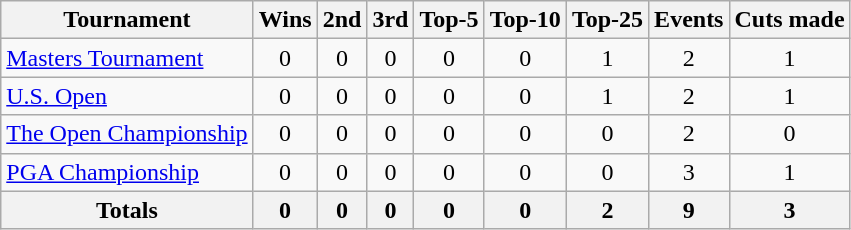<table class=wikitable style=text-align:center>
<tr>
<th>Tournament</th>
<th>Wins</th>
<th>2nd</th>
<th>3rd</th>
<th>Top-5</th>
<th>Top-10</th>
<th>Top-25</th>
<th>Events</th>
<th>Cuts made</th>
</tr>
<tr>
<td align=left><a href='#'>Masters Tournament</a></td>
<td>0</td>
<td>0</td>
<td>0</td>
<td>0</td>
<td>0</td>
<td>1</td>
<td>2</td>
<td>1</td>
</tr>
<tr>
<td align=left><a href='#'>U.S. Open</a></td>
<td>0</td>
<td>0</td>
<td>0</td>
<td>0</td>
<td>0</td>
<td>1</td>
<td>2</td>
<td>1</td>
</tr>
<tr>
<td align=left><a href='#'>The Open Championship</a></td>
<td>0</td>
<td>0</td>
<td>0</td>
<td>0</td>
<td>0</td>
<td>0</td>
<td>2</td>
<td>0</td>
</tr>
<tr>
<td align=left><a href='#'>PGA Championship</a></td>
<td>0</td>
<td>0</td>
<td>0</td>
<td>0</td>
<td>0</td>
<td>0</td>
<td>3</td>
<td>1</td>
</tr>
<tr>
<th>Totals</th>
<th>0</th>
<th>0</th>
<th>0</th>
<th>0</th>
<th>0</th>
<th>2</th>
<th>9</th>
<th>3</th>
</tr>
</table>
